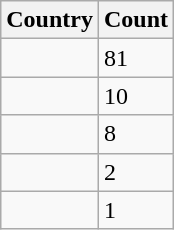<table class="wikitable sortable">
<tr>
<th>Country</th>
<th>Count</th>
</tr>
<tr>
<td></td>
<td>81</td>
</tr>
<tr>
<td></td>
<td>10</td>
</tr>
<tr>
<td></td>
<td>8</td>
</tr>
<tr>
<td></td>
<td>2</td>
</tr>
<tr>
<td></td>
<td>1</td>
</tr>
</table>
